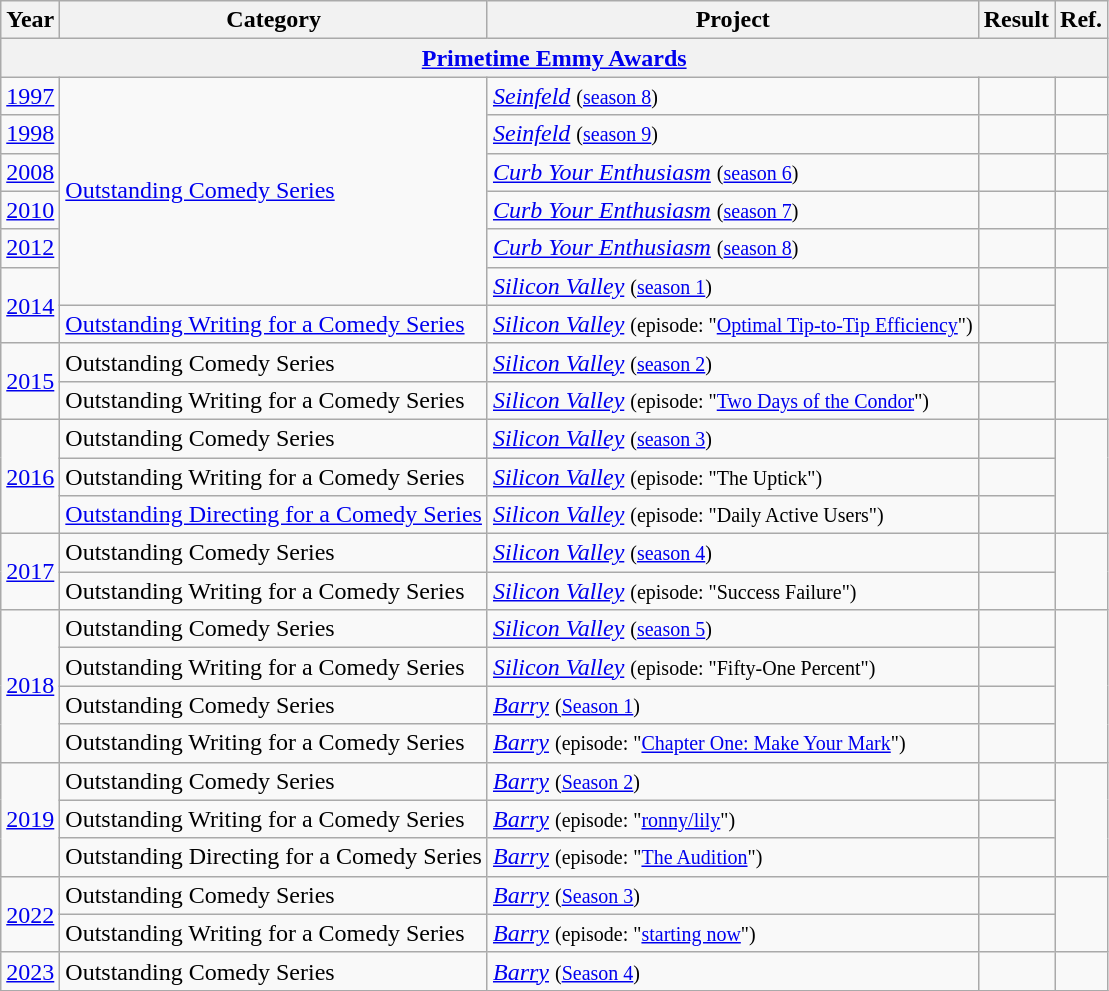<table class="wikitable sortable">
<tr>
<th>Year</th>
<th>Category</th>
<th>Project</th>
<th>Result</th>
<th class=unsortable>Ref.</th>
</tr>
<tr>
<th colspan=25><a href='#'>Primetime Emmy Awards</a></th>
</tr>
<tr>
<td style="text-align:center;"><a href='#'>1997</a></td>
<td rowspan=6><a href='#'>Outstanding Comedy Series</a></td>
<td><em><a href='#'>Seinfeld</a></em> <small> (<a href='#'>season 8</a>) </small></td>
<td></td>
<td></td>
</tr>
<tr>
<td style="text-align:center;"><a href='#'>1998</a></td>
<td><em><a href='#'>Seinfeld</a></em> <small> (<a href='#'>season 9</a>) </small></td>
<td></td>
<td></td>
</tr>
<tr>
<td style="text-align:center;"><a href='#'>2008</a></td>
<td><em><a href='#'>Curb Your Enthusiasm</a></em> <small> (<a href='#'>season 6</a>) </small></td>
<td></td>
<td></td>
</tr>
<tr>
<td style="text-align:center;"><a href='#'>2010</a></td>
<td><em><a href='#'>Curb Your Enthusiasm</a></em> <small> (<a href='#'>season 7</a>) </small></td>
<td></td>
<td></td>
</tr>
<tr>
<td style="text-align:center;"><a href='#'>2012</a></td>
<td><em><a href='#'>Curb Your Enthusiasm</a></em> <small> (<a href='#'>season 8</a>) </small></td>
<td></td>
<td></td>
</tr>
<tr>
<td style="text-align:center;", rowspan=2><a href='#'>2014</a></td>
<td><em><a href='#'>Silicon Valley</a></em> <small> (<a href='#'>season 1</a>) </small></td>
<td></td>
<td rowspan=2></td>
</tr>
<tr>
<td><a href='#'>Outstanding Writing for a Comedy Series</a></td>
<td><em><a href='#'>Silicon Valley</a></em> <small> (episode: "<a href='#'>Optimal Tip-to-Tip Efficiency</a>") </small></td>
<td></td>
</tr>
<tr>
<td style="text-align:center;", rowspan=2><a href='#'>2015</a></td>
<td>Outstanding Comedy Series</td>
<td><em><a href='#'>Silicon Valley</a></em> <small> (<a href='#'>season 2</a>) </small></td>
<td></td>
<td rowspan=2></td>
</tr>
<tr>
<td>Outstanding Writing for a Comedy Series</td>
<td><em><a href='#'>Silicon Valley</a></em> <small> (episode: "<a href='#'>Two Days of the Condor</a>") </small></td>
<td></td>
</tr>
<tr>
<td style="text-align:center;", rowspan=3><a href='#'>2016</a></td>
<td>Outstanding Comedy Series</td>
<td><em><a href='#'>Silicon Valley</a></em> <small> (<a href='#'>season 3</a>) </small></td>
<td></td>
<td rowspan=3></td>
</tr>
<tr>
<td>Outstanding Writing for a Comedy Series</td>
<td><em><a href='#'>Silicon Valley</a></em> <small> (episode: "The Uptick") </small></td>
<td></td>
</tr>
<tr>
<td><a href='#'>Outstanding Directing for a Comedy Series</a></td>
<td><em><a href='#'>Silicon Valley</a></em> <small> (episode: "Daily Active Users") </small></td>
<td></td>
</tr>
<tr>
<td style="text-align:center;", rowspan=2><a href='#'>2017</a></td>
<td>Outstanding Comedy Series</td>
<td><em><a href='#'>Silicon Valley</a></em> <small> (<a href='#'>season 4</a>) </small></td>
<td></td>
<td rowspan=2></td>
</tr>
<tr>
<td>Outstanding Writing for a Comedy Series</td>
<td><em><a href='#'>Silicon Valley</a></em> <small> (episode: "Success Failure") </small></td>
<td></td>
</tr>
<tr>
<td style="text-align:center;", rowspan=4><a href='#'>2018</a></td>
<td>Outstanding Comedy Series</td>
<td><em><a href='#'>Silicon Valley</a></em> <small> (<a href='#'>season 5</a>) </small></td>
<td></td>
<td rowspan=4></td>
</tr>
<tr>
<td>Outstanding Writing for a Comedy Series</td>
<td><em><a href='#'>Silicon Valley</a></em> <small> (episode: "Fifty-One Percent") </small></td>
<td></td>
</tr>
<tr>
<td>Outstanding Comedy Series</td>
<td><em><a href='#'>Barry</a></em> <small>(<a href='#'>Season 1</a>)</small></td>
<td></td>
</tr>
<tr>
<td>Outstanding Writing for a Comedy Series</td>
<td><em><a href='#'>Barry</a></em> <small> (episode: "<a href='#'>Chapter One: Make Your Mark</a>") </small></td>
<td></td>
</tr>
<tr>
<td style="text-align:center;", rowspan=3><a href='#'>2019</a></td>
<td>Outstanding Comedy Series</td>
<td><em><a href='#'>Barry</a></em> <small>(<a href='#'>Season 2</a>)</small></td>
<td></td>
<td rowspan=3></td>
</tr>
<tr>
<td>Outstanding Writing for a Comedy Series</td>
<td><em><a href='#'>Barry</a></em> <small> (episode: "<a href='#'>ronny/lily</a>") </small></td>
<td></td>
</tr>
<tr>
<td>Outstanding Directing for a Comedy Series</td>
<td><em><a href='#'>Barry</a></em> <small> (episode: "<a href='#'>The Audition</a>") </small></td>
<td></td>
</tr>
<tr>
<td style="text-align:center;", rowspan=2><a href='#'>2022</a></td>
<td>Outstanding Comedy Series</td>
<td><em><a href='#'>Barry</a></em> <small>(<a href='#'>Season 3</a>)</small></td>
<td></td>
<td rowspan=2></td>
</tr>
<tr>
<td>Outstanding Writing for a Comedy Series</td>
<td><em><a href='#'>Barry</a></em> <small> (episode: "<a href='#'>starting now</a>") </small></td>
<td></td>
</tr>
<tr>
<td style="text-align:center;"><a href='#'>2023</a></td>
<td>Outstanding Comedy Series</td>
<td><em><a href='#'>Barry</a></em> <small>(<a href='#'>Season 4</a>)</small></td>
<td></td>
<td></td>
</tr>
<tr>
</tr>
</table>
